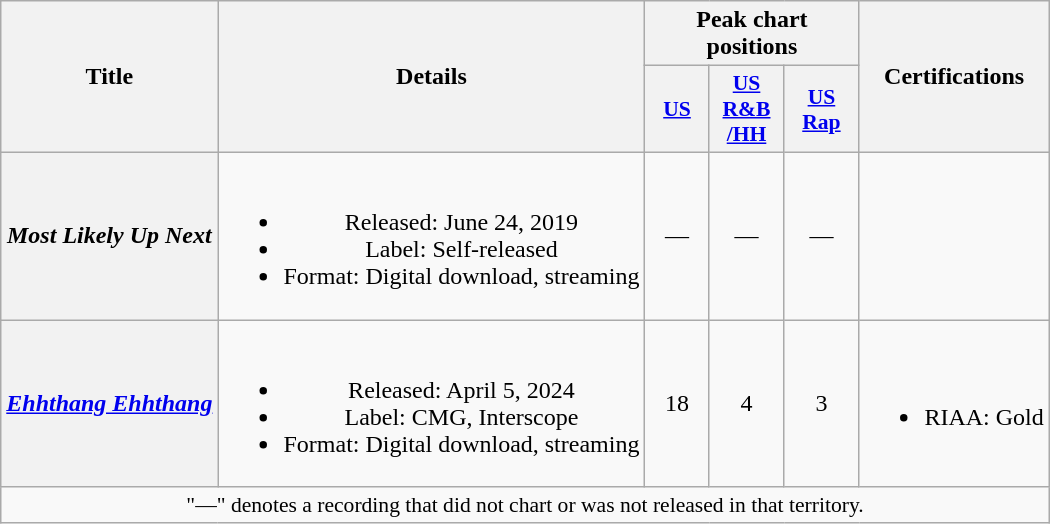<table class="wikitable plainrowheaders" style="text-align:center;">
<tr>
<th scope="col" rowspan="2">Title</th>
<th scope="col" rowspan="2">Details</th>
<th scope="col" colspan="3">Peak chart positions</th>
<th rowspan="2">Certifications</th>
</tr>
<tr>
<th scope="col" style="width:2.5em;font-size:90%;"><a href='#'>US</a><br></th>
<th scope="col" style="width:3em;font-size:90%;"><a href='#'>US<br>R&B<br>/HH</a><br></th>
<th scope="col" style="width:3em;font-size:90%;"><a href='#'>US<br>Rap</a><br></th>
</tr>
<tr>
<th scope="row"><em>Most Likely Up Next</em></th>
<td><br><ul><li>Released: June 24, 2019</li><li>Label: Self-released</li><li>Format: Digital download, streaming</li></ul></td>
<td>—</td>
<td>—</td>
<td>—</td>
<td></td>
</tr>
<tr>
<th scope="row"><em><a href='#'>Ehhthang Ehhthang</a></em></th>
<td><br><ul><li>Released: April 5, 2024</li><li>Label: CMG, Interscope</li><li>Format: Digital download, streaming</li></ul></td>
<td>18</td>
<td>4</td>
<td>3</td>
<td><br><ul><li>RIAA: Gold</li></ul></td>
</tr>
<tr>
<td colspan="8" style="font-size:90%">"—" denotes a recording that did not chart or was not released in that territory.</td>
</tr>
</table>
